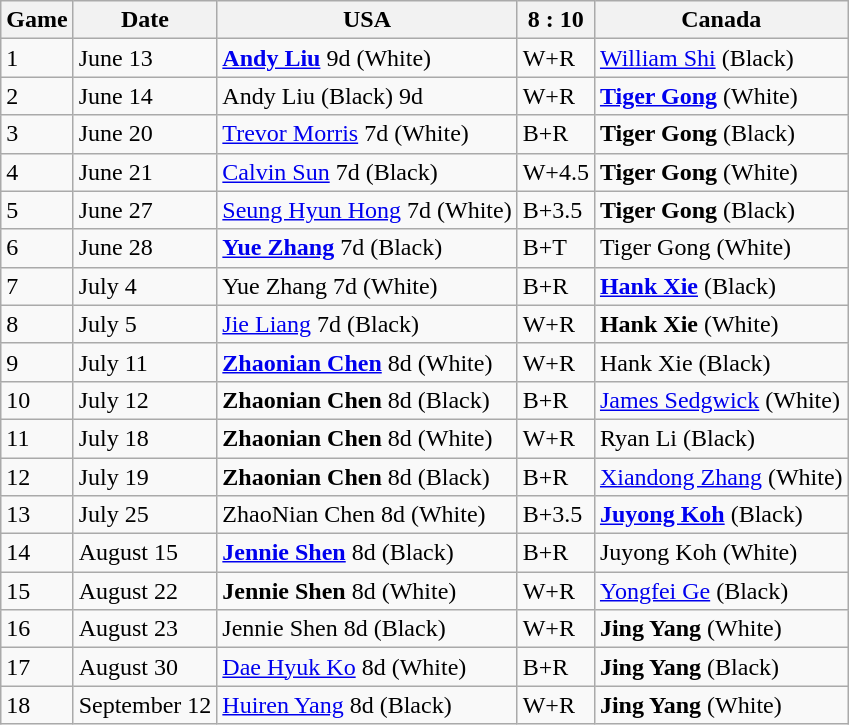<table class="wikitable">
<tr>
<th>Game</th>
<th>Date</th>
<th>USA</th>
<th>8 : 10</th>
<th>Canada</th>
</tr>
<tr>
<td>1</td>
<td>June 13</td>
<td><strong><a href='#'>Andy Liu</a></strong> 9d (White)</td>
<td>W+R</td>
<td><a href='#'>William Shi</a> (Black)</td>
</tr>
<tr>
<td>2</td>
<td>June 14</td>
<td>Andy Liu (Black) 9d</td>
<td>W+R</td>
<td><strong><a href='#'>Tiger Gong</a></strong> (White)</td>
</tr>
<tr>
<td>3</td>
<td>June 20</td>
<td><a href='#'>Trevor Morris</a> 7d (White)</td>
<td>B+R</td>
<td><strong>Tiger Gong</strong> (Black)</td>
</tr>
<tr>
<td>4</td>
<td>June 21</td>
<td><a href='#'>Calvin Sun</a> 7d (Black)</td>
<td>W+4.5</td>
<td><strong>Tiger Gong</strong> (White)</td>
</tr>
<tr>
<td>5</td>
<td>June 27</td>
<td><a href='#'>Seung Hyun Hong</a> 7d (White)</td>
<td>B+3.5</td>
<td><strong>Tiger Gong</strong> (Black)</td>
</tr>
<tr>
<td>6</td>
<td>June 28</td>
<td><strong><a href='#'>Yue Zhang</a></strong> 7d (Black)</td>
<td>B+T</td>
<td>Tiger Gong (White)</td>
</tr>
<tr>
<td>7</td>
<td>July 4</td>
<td>Yue Zhang 7d (White)</td>
<td>B+R</td>
<td><strong><a href='#'>Hank Xie</a></strong> (Black)</td>
</tr>
<tr>
<td>8</td>
<td>July 5</td>
<td><a href='#'>Jie Liang</a> 7d (Black)</td>
<td>W+R</td>
<td><strong>Hank Xie</strong> (White)</td>
</tr>
<tr>
<td>9</td>
<td>July 11</td>
<td><strong><a href='#'>Zhaonian Chen</a></strong> 8d (White)</td>
<td>W+R</td>
<td>Hank Xie (Black)</td>
</tr>
<tr>
<td>10</td>
<td>July 12</td>
<td><strong>Zhaonian Chen</strong> 8d (Black)</td>
<td>B+R</td>
<td><a href='#'>James Sedgwick</a> (White)</td>
</tr>
<tr>
<td>11</td>
<td>July 18</td>
<td><strong>Zhaonian Chen</strong> 8d (White)</td>
<td>W+R</td>
<td>Ryan Li (Black)</td>
</tr>
<tr>
<td>12</td>
<td>July 19</td>
<td><strong>Zhaonian Chen</strong> 8d (Black)</td>
<td>B+R</td>
<td><a href='#'>Xiandong Zhang</a> (White)</td>
</tr>
<tr>
<td>13</td>
<td>July 25</td>
<td>ZhaoNian Chen 8d (White)</td>
<td>B+3.5</td>
<td><strong><a href='#'>Juyong Koh</a></strong> (Black)</td>
</tr>
<tr>
<td>14</td>
<td>August 15</td>
<td><strong><a href='#'>Jennie Shen</a></strong> 8d (Black)</td>
<td>B+R</td>
<td>Juyong Koh (White)</td>
</tr>
<tr>
<td>15</td>
<td>August 22</td>
<td><strong>Jennie Shen</strong> 8d (White)</td>
<td>W+R</td>
<td><a href='#'>Yongfei Ge</a> (Black)</td>
</tr>
<tr>
<td>16</td>
<td>August 23</td>
<td>Jennie Shen 8d (Black)</td>
<td>W+R</td>
<td><strong>Jing Yang</strong> (White)</td>
</tr>
<tr>
<td>17</td>
<td>August 30</td>
<td><a href='#'>Dae Hyuk Ko</a> 8d (White)</td>
<td>B+R</td>
<td><strong>Jing Yang</strong> (Black)</td>
</tr>
<tr>
<td>18</td>
<td>September 12</td>
<td><a href='#'>Huiren Yang</a> 8d (Black)</td>
<td>W+R</td>
<td><strong>Jing Yang</strong> (White)</td>
</tr>
</table>
